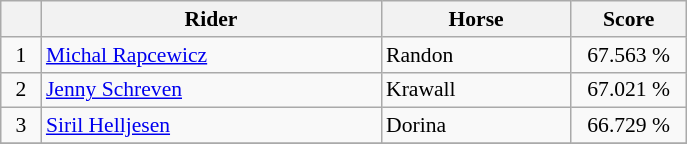<table class="wikitable" style="font-size: 90%">
<tr>
<th width=20></th>
<th width=220>Rider</th>
<th width=120>Horse</th>
<th width=70>Score</th>
</tr>
<tr>
<td align=center>1</td>
<td> <a href='#'>Michal Rapcewicz</a></td>
<td>Randon</td>
<td align=center>67.563 %</td>
</tr>
<tr>
<td align=center>2</td>
<td> <a href='#'>Jenny Schreven</a></td>
<td>Krawall</td>
<td align=center>67.021 %</td>
</tr>
<tr>
<td align=center>3</td>
<td> <a href='#'>Siril Helljesen</a></td>
<td>Dorina</td>
<td align=center>66.729 %</td>
</tr>
<tr>
</tr>
</table>
